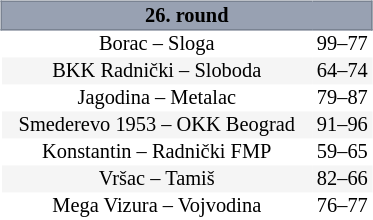<table width=100%>
<tr>
<td width=20% valign="top"><br><table border=0 cellspacing=0 cellpadding=1em style="font-size: 85%; border-collapse: collapse;" width=100%>
<tr>
<td colspan=5 bgcolor=#98A1B2 style="border:1px solid #7A8392;text-align:center;"><span><strong>26. round</strong></span></td>
</tr>
<tr align=center bgcolor=#FFFFFF>
<td>Borac – Sloga</td>
<td>99–77</td>
</tr>
<tr align=center bgcolor=#f5f5f5>
<td>BKK Radnički – Sloboda</td>
<td>64–74</td>
</tr>
<tr align=center bgcolor=#FFFFFF>
<td>Jagodina – Metalac</td>
<td>79–87</td>
</tr>
<tr align=center bgcolor=#f5f5f5>
<td>Smederevo 1953 – OKK Beograd</td>
<td>91–96</td>
</tr>
<tr align=center bgcolor=#FFFFFF>
<td>Konstantin – Radnički FMP</td>
<td>59–65</td>
</tr>
<tr align=center bgcolor=#f5f5f5>
<td>Vršac – Tamiš</td>
<td>82–66</td>
</tr>
<tr align=center bgcolor=#FFFFFF>
<td>Mega Vizura – Vojvodina</td>
<td>76–77</td>
</tr>
</table>
</td>
<td width=20% valign="top"></td>
<td width=20% valign="top"></td>
<td width=20% valign="top"></td>
<td width=20% valign="top"></td>
</tr>
</table>
